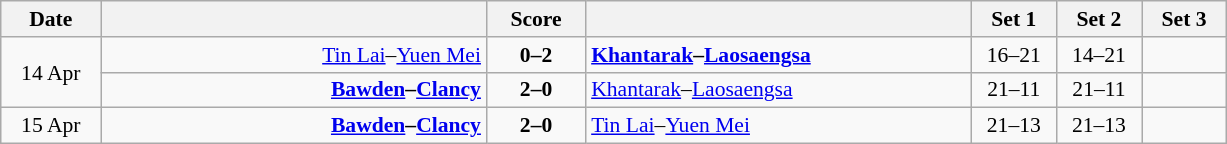<table class="wikitable" style="text-align: center; font-size:90% ">
<tr>
<th width="60">Date</th>
<th align="right" width="250"></th>
<th width="60">Score</th>
<th align="left" width="250"></th>
<th width="50">Set 1</th>
<th width="50">Set 2</th>
<th width="50">Set 3</th>
</tr>
<tr>
<td rowspan=2>14 Apr</td>
<td align=right><a href='#'>Tin Lai</a>–<a href='#'>Yuen Mei</a> </td>
<td align=center><strong>0–2</strong></td>
<td align=left><strong> <a href='#'>Khantarak</a>–<a href='#'>Laosaengsa</a></strong></td>
<td>16–21</td>
<td>14–21</td>
<td></td>
</tr>
<tr>
<td align=right><strong><a href='#'>Bawden</a>–<a href='#'>Clancy</a> </strong></td>
<td align=center><strong>2–0</strong></td>
<td align=left> <a href='#'>Khantarak</a>–<a href='#'>Laosaengsa</a></td>
<td>21–11</td>
<td>21–11</td>
<td></td>
</tr>
<tr>
<td>15 Apr</td>
<td align=right><strong><a href='#'>Bawden</a>–<a href='#'>Clancy</a> </strong></td>
<td align=center><strong>2–0</strong></td>
<td align=left> <a href='#'>Tin Lai</a>–<a href='#'>Yuen Mei</a></td>
<td>21–13</td>
<td>21–13</td>
<td></td>
</tr>
</table>
